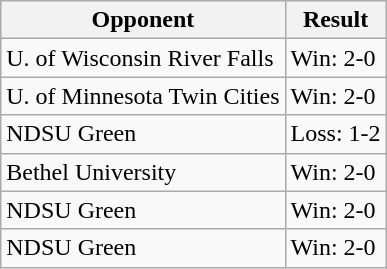<table class="wikitable">
<tr>
<th>Opponent</th>
<th>Result</th>
</tr>
<tr>
<td>U. of Wisconsin River Falls</td>
<td>Win: 2-0</td>
</tr>
<tr>
<td>U. of Minnesota Twin Cities</td>
<td>Win: 2-0</td>
</tr>
<tr>
<td>NDSU Green</td>
<td>Loss: 1-2</td>
</tr>
<tr>
<td>Bethel University</td>
<td>Win: 2-0</td>
</tr>
<tr>
<td>NDSU Green</td>
<td>Win: 2-0</td>
</tr>
<tr>
<td>NDSU Green</td>
<td>Win: 2-0</td>
</tr>
</table>
